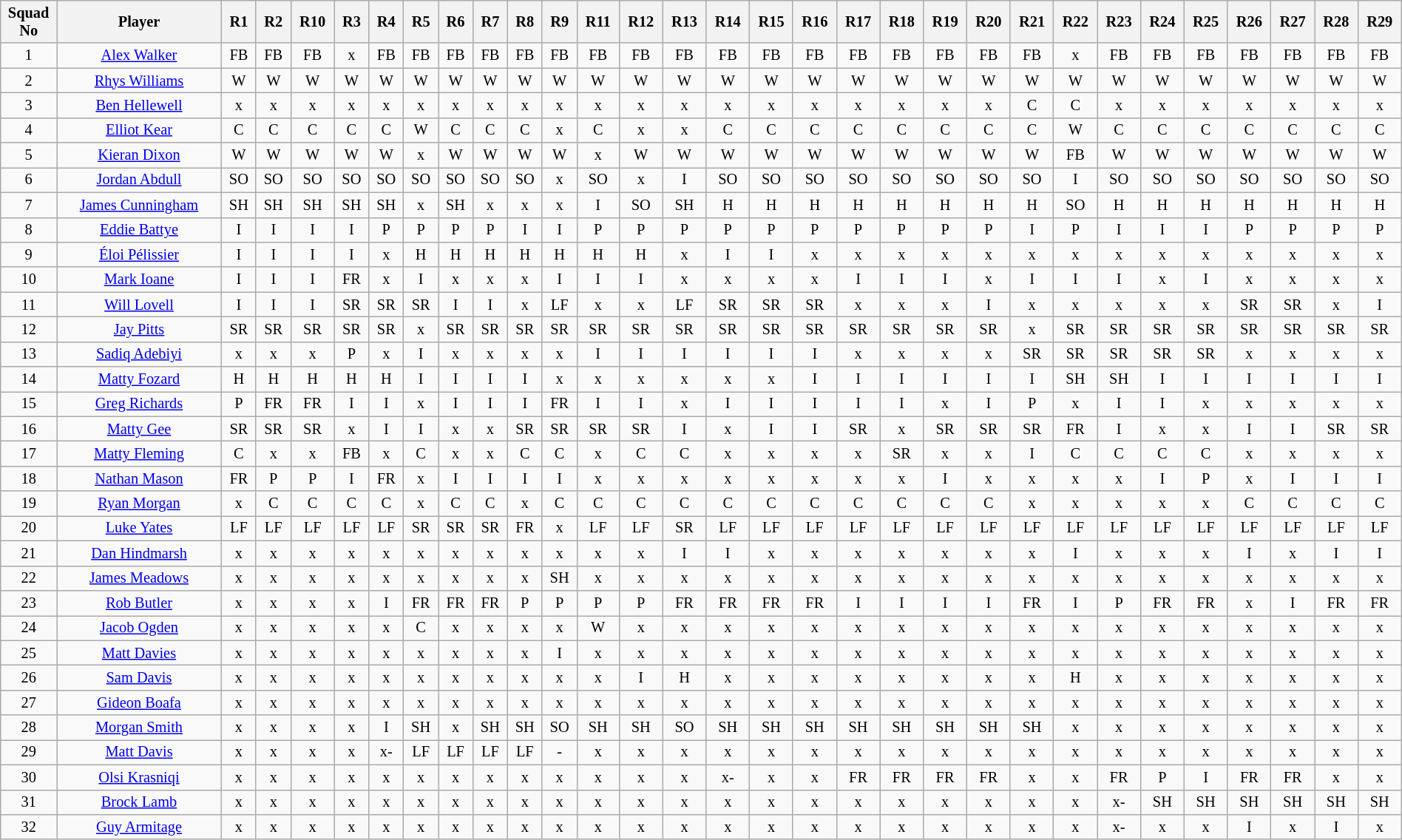<table class="wikitable"  style="font-size:85%; width:100%;">
<tr>
<th width=4%>Squad No</th>
<th !width=100%>Player</th>
<th>R1</th>
<th>R2</th>
<th>R10</th>
<th>R3</th>
<th>R4</th>
<th>R5</th>
<th>R6</th>
<th>R7</th>
<th>R8</th>
<th>R9</th>
<th>R11</th>
<th>R12</th>
<th>R13</th>
<th>R14</th>
<th>R15</th>
<th>R16</th>
<th>R17</th>
<th>R18</th>
<th>R19</th>
<th>R20</th>
<th>R21</th>
<th>R22</th>
<th>R23</th>
<th>R24</th>
<th>R25</th>
<th>R26</th>
<th>R27</th>
<th>R28</th>
<th>R29</th>
</tr>
<tr>
<td align=center>1</td>
<td align=center><a href='#'>Alex Walker</a></td>
<td align=center>FB</td>
<td align=center>FB</td>
<td align=center>FB</td>
<td align=center>x</td>
<td align=center>FB</td>
<td align=center>FB</td>
<td align=center>FB</td>
<td align=center>FB</td>
<td align=center>FB</td>
<td align=center>FB</td>
<td align=center>FB</td>
<td align=center>FB</td>
<td align=center>FB</td>
<td align=center>FB</td>
<td align=center>FB</td>
<td align=center>FB</td>
<td align=center>FB</td>
<td align=center>FB</td>
<td align=center>FB</td>
<td align=center>FB</td>
<td align=center>FB</td>
<td align=center>x</td>
<td align=center>FB</td>
<td align=center>FB</td>
<td align=center>FB</td>
<td align=center>FB</td>
<td align=center>FB</td>
<td align=center>FB</td>
<td align=center>FB</td>
</tr>
<tr>
<td align=center>2</td>
<td align=center><a href='#'>Rhys Williams</a></td>
<td align=center>W</td>
<td align=center>W</td>
<td align=center>W</td>
<td align=center>W</td>
<td align=center>W</td>
<td align=center>W</td>
<td align=center>W</td>
<td align=center>W</td>
<td align=center>W</td>
<td align=center>W</td>
<td align=center>W</td>
<td align=center>W</td>
<td align=center>W</td>
<td align=center>W</td>
<td align=center>W</td>
<td align=center>W</td>
<td align=center>W</td>
<td align=center>W</td>
<td align=center>W</td>
<td align=center>W</td>
<td align=center>W</td>
<td align=center>W</td>
<td align=center>W</td>
<td align=center>W</td>
<td align=center>W</td>
<td align=center>W</td>
<td align=center>W</td>
<td align=center>W</td>
<td align=center>W</td>
</tr>
<tr>
<td align=center>3</td>
<td align=center><a href='#'>Ben Hellewell</a></td>
<td align=center>x</td>
<td align=center>x</td>
<td align=center>x</td>
<td align=center>x</td>
<td align=center>x</td>
<td align=center>x</td>
<td align=center>x</td>
<td align=center>x</td>
<td align=center>x</td>
<td align=center>x</td>
<td align=center>x</td>
<td align=center>x</td>
<td align=center>x</td>
<td align=center>x</td>
<td align=center>x</td>
<td align=center>x</td>
<td align=center>x</td>
<td align=center>x</td>
<td align=center>x</td>
<td align=center>x</td>
<td align=center>C</td>
<td align=center>C</td>
<td align=center>x</td>
<td align=center>x</td>
<td align=center>x</td>
<td align=center>x</td>
<td align=center>x</td>
<td align=center>x</td>
<td align=center>x</td>
</tr>
<tr>
<td align=center>4</td>
<td align=center><a href='#'>Elliot Kear</a></td>
<td align=center>C</td>
<td align=center>C</td>
<td align=center>C</td>
<td align=center>C</td>
<td align=center>C</td>
<td align=center>W</td>
<td align=center>C</td>
<td align=center>C</td>
<td align=center>C</td>
<td align=center>x</td>
<td align=center>C</td>
<td align=center>x</td>
<td align=center>x</td>
<td align=center>C</td>
<td align=center>C</td>
<td align=center>C</td>
<td align=center>C</td>
<td align=center>C</td>
<td align=center>C</td>
<td align=center>C</td>
<td align=center>C</td>
<td align=center>W</td>
<td align=center>C</td>
<td align=center>C</td>
<td align=center>C</td>
<td align=center>C</td>
<td align=center>C</td>
<td align=center>C</td>
<td align=center>C</td>
</tr>
<tr>
<td align=center>5</td>
<td align=center><a href='#'>Kieran Dixon</a></td>
<td align=center>W</td>
<td align=center>W</td>
<td align=center>W</td>
<td align=center>W</td>
<td align=center>W</td>
<td align=center>x</td>
<td align=center>W</td>
<td align=center>W</td>
<td align=center>W</td>
<td align=center>W</td>
<td align=center>x</td>
<td align=center>W</td>
<td align=center>W</td>
<td align=center>W</td>
<td align=center>W</td>
<td align=center>W</td>
<td align=center>W</td>
<td align=center>W</td>
<td align=center>W</td>
<td align=center>W</td>
<td align=center>W</td>
<td align=center>FB</td>
<td align=center>W</td>
<td align=center>W</td>
<td align=center>W</td>
<td align=center>W</td>
<td align=center>W</td>
<td align=center>W</td>
<td align=center>W</td>
</tr>
<tr>
<td align=center>6</td>
<td align=center><a href='#'>Jordan Abdull</a></td>
<td align=center>SO</td>
<td align=center>SO</td>
<td align=center>SO</td>
<td align=center>SO</td>
<td align=center>SO</td>
<td align=center>SO</td>
<td align=center>SO</td>
<td align=center>SO</td>
<td align=center>SO</td>
<td align=center>x</td>
<td align=center>SO</td>
<td align=center>x</td>
<td align=center>I</td>
<td align=center>SO</td>
<td align=center>SO</td>
<td align=center>SO</td>
<td align=center>SO</td>
<td align=center>SO</td>
<td align=center>SO</td>
<td align=center>SO</td>
<td align=center>SO</td>
<td align=center>I</td>
<td align=center>SO</td>
<td align=center>SO</td>
<td align=center>SO</td>
<td align=center>SO</td>
<td align=center>SO</td>
<td align=center>SO</td>
<td align=center>SO</td>
</tr>
<tr>
<td align=center>7</td>
<td align=center><a href='#'>James Cunningham</a></td>
<td align=center>SH</td>
<td align=center>SH</td>
<td align=center>SH</td>
<td align=center>SH</td>
<td align=center>SH</td>
<td align=center>x</td>
<td align=center>SH</td>
<td align=center>x</td>
<td align=center>x</td>
<td align=center>x</td>
<td align=center>I</td>
<td align=center>SO</td>
<td align=center>SH</td>
<td align=center>H</td>
<td align=center>H</td>
<td align=center>H</td>
<td align=center>H</td>
<td align=center>H</td>
<td align=center>H</td>
<td align=center>H</td>
<td align=center>H</td>
<td align=center>SO</td>
<td align=center>H</td>
<td align=center>H</td>
<td align=center>H</td>
<td align=center>H</td>
<td align=center>H</td>
<td align=center>H</td>
<td align=center>H</td>
</tr>
<tr>
<td align=center>8</td>
<td align=center><a href='#'>Eddie Battye</a></td>
<td align=center>I</td>
<td align=center>I</td>
<td align=center>I</td>
<td align=center>I</td>
<td align=center>P</td>
<td align=center>P</td>
<td align=center>P</td>
<td align=center>P</td>
<td align=center>I</td>
<td align=center>I</td>
<td align=center>P</td>
<td align=center>P</td>
<td align=center>P</td>
<td align=center>P</td>
<td align=center>P</td>
<td align=center>P</td>
<td align=center>P</td>
<td align=center>P</td>
<td align=center>P</td>
<td align=center>P</td>
<td align=center>I</td>
<td align=center>P</td>
<td align=center>I</td>
<td align=center>I</td>
<td align=center>I</td>
<td align=center>P</td>
<td align=center>P</td>
<td align=center>P</td>
<td align=center>P</td>
</tr>
<tr>
<td align=center>9</td>
<td align=center><a href='#'>Éloi Pélissier</a></td>
<td align=center>I</td>
<td align=center>I</td>
<td align=center>I</td>
<td align=center>I</td>
<td align=center>x</td>
<td align=center>H</td>
<td align=center>H</td>
<td align=center>H</td>
<td align=center>H</td>
<td align=center>H</td>
<td align=center>H</td>
<td align=center>H</td>
<td align=center>x</td>
<td align=center>I</td>
<td align=center>I</td>
<td align=center>x</td>
<td align=center>x</td>
<td align=center>x</td>
<td align=center>x</td>
<td align=center>x</td>
<td align=center>x</td>
<td align=center>x</td>
<td align=center>x</td>
<td align=center>x</td>
<td align=center>x</td>
<td align=center>x</td>
<td align=center>x</td>
<td align=center>x</td>
<td align=center>x</td>
</tr>
<tr>
<td align=center>10</td>
<td align=center><a href='#'>Mark Ioane</a></td>
<td align=center>I</td>
<td align=center>I</td>
<td align=center>I</td>
<td align=center>FR</td>
<td align=center>x</td>
<td align=center>I</td>
<td align=center>x</td>
<td align=center>x</td>
<td align=center>x</td>
<td align=center>I</td>
<td align=center>I</td>
<td align=center>I</td>
<td align=center>x</td>
<td align=center>x</td>
<td align=center>x</td>
<td align=center>x</td>
<td align=center>I</td>
<td align=center>I</td>
<td align=center>I</td>
<td align=center>x</td>
<td align=center>I</td>
<td align=center>I</td>
<td align=center>I</td>
<td align=center>x</td>
<td align=center>I</td>
<td align=center>x</td>
<td align=center>x</td>
<td align=center>x</td>
<td align=center>x</td>
</tr>
<tr>
<td align=center>11</td>
<td align=center><a href='#'>Will Lovell</a></td>
<td align=center>I</td>
<td align=center>I</td>
<td align=center>I</td>
<td align=center>SR</td>
<td align=center>SR</td>
<td align=center>SR</td>
<td align=center>I</td>
<td align=center>I</td>
<td align=center>x</td>
<td align=center>LF</td>
<td align=center>x</td>
<td align=center>x</td>
<td align=center>LF</td>
<td align=center>SR</td>
<td align=center>SR</td>
<td align=center>SR</td>
<td align=center>x</td>
<td align=center>x</td>
<td align=center>x</td>
<td align=center>I</td>
<td align=center>x</td>
<td align=center>x</td>
<td align=center>x</td>
<td align=center>x</td>
<td align=center>x</td>
<td align=center>SR</td>
<td align=center>SR</td>
<td align=center>x</td>
<td align=center>I</td>
</tr>
<tr>
<td align=center>12</td>
<td align=center><a href='#'>Jay Pitts</a></td>
<td align=center>SR</td>
<td align=center>SR</td>
<td align=center>SR</td>
<td align=center>SR</td>
<td align=center>SR</td>
<td align=center>x</td>
<td align=center>SR</td>
<td align=center>SR</td>
<td align=center>SR</td>
<td align=center>SR</td>
<td align=center>SR</td>
<td align=center>SR</td>
<td align=center>SR</td>
<td align=center>SR</td>
<td align=center>SR</td>
<td align=center>SR</td>
<td align=center>SR</td>
<td align=center>SR</td>
<td align=center>SR</td>
<td align=center>SR</td>
<td align=center>x</td>
<td align=center>SR</td>
<td align=center>SR</td>
<td align=center>SR</td>
<td align=center>SR</td>
<td align=center>SR</td>
<td align=center>SR</td>
<td align=center>SR</td>
<td align=center>SR</td>
</tr>
<tr>
<td align=center>13</td>
<td align=center><a href='#'>Sadiq Adebiyi</a></td>
<td align=center>x</td>
<td align=center>x</td>
<td align=center>x</td>
<td align=center>P</td>
<td align=center>x</td>
<td align=center>I</td>
<td align=center>x</td>
<td align=center>x</td>
<td align=center>x</td>
<td align=center>x</td>
<td align=center>I</td>
<td align=center>I</td>
<td align=center>I</td>
<td align=center>I</td>
<td align=center>I</td>
<td align=center>I</td>
<td align=center>x</td>
<td align=center>x</td>
<td align=center>x</td>
<td align=center>x</td>
<td align=center>SR</td>
<td align=center>SR</td>
<td align=center>SR</td>
<td align=center>SR</td>
<td align=center>SR</td>
<td align=center>x</td>
<td align=center>x</td>
<td align=center>x</td>
<td align=center>x</td>
</tr>
<tr>
<td align=center>14</td>
<td align=center><a href='#'>Matty Fozard</a></td>
<td align=center>H</td>
<td align=center>H</td>
<td align=center>H</td>
<td align=center>H</td>
<td align=center>H</td>
<td align=center>I</td>
<td align=center>I</td>
<td align=center>I</td>
<td align=center>I</td>
<td align=center>x</td>
<td align=center>x</td>
<td align=center>x</td>
<td align=center>x</td>
<td align=center>x</td>
<td align=center>x</td>
<td align=center>I</td>
<td align=center>I</td>
<td align=center>I</td>
<td align=center>I</td>
<td align=center>I</td>
<td align=center>I</td>
<td align=center>SH</td>
<td align=center>SH</td>
<td align=center>I</td>
<td align=center>I</td>
<td align=center>I</td>
<td align=center>I</td>
<td align=center>I</td>
<td align=center>I</td>
</tr>
<tr>
<td align=center>15</td>
<td align=center><a href='#'>Greg Richards</a></td>
<td align=center>P</td>
<td align=center>FR</td>
<td align=center>FR</td>
<td align=center>I</td>
<td align=center>I</td>
<td align=center>x</td>
<td align=center>I</td>
<td align=center>I</td>
<td align=center>I</td>
<td align=center>FR</td>
<td align=center>I</td>
<td align=center>I</td>
<td align=center>x</td>
<td align=center>I</td>
<td align=center>I</td>
<td align=center>I</td>
<td align=center>I</td>
<td align=center>I</td>
<td align=center>x</td>
<td align=center>I</td>
<td align=center>P</td>
<td align=center>x</td>
<td align=center>I</td>
<td align=center>I</td>
<td align=center>x</td>
<td align=center>x</td>
<td align=center>x</td>
<td align=center>x</td>
<td align=center>x</td>
</tr>
<tr>
<td align=center>16</td>
<td align=center><a href='#'>Matty Gee</a></td>
<td align=center>SR</td>
<td align=center>SR</td>
<td align=center>SR</td>
<td align=center>x</td>
<td align=center>I</td>
<td align=center>I</td>
<td align=center>x</td>
<td align=center>x</td>
<td align=center>SR</td>
<td align=center>SR</td>
<td align=center>SR</td>
<td align=center>SR</td>
<td align=center>I</td>
<td align=center>x</td>
<td align=center>I</td>
<td align=center>I</td>
<td align=center>SR</td>
<td align=center>x</td>
<td align=center>SR</td>
<td align=center>SR</td>
<td align=center>SR</td>
<td align=center>FR</td>
<td align=center>I</td>
<td align=center>x</td>
<td align=center>x</td>
<td align=center>I</td>
<td align=center>I</td>
<td align=center>SR</td>
<td align=center>SR</td>
</tr>
<tr>
<td align=center>17</td>
<td align=center><a href='#'>Matty Fleming</a></td>
<td align=center>C</td>
<td align=center>x</td>
<td align=center>x</td>
<td align=center>FB</td>
<td align=center>x</td>
<td align=center>C</td>
<td align=center>x</td>
<td align=center>x</td>
<td align=center>C</td>
<td align=center>C</td>
<td align=center>x</td>
<td align=center>C</td>
<td align=center>C</td>
<td align=center>x</td>
<td align=center>x</td>
<td align=center>x</td>
<td align=center>x</td>
<td align=center>SR</td>
<td align=center>x</td>
<td align=center>x</td>
<td align=center>I</td>
<td align=center>C</td>
<td align=center>C</td>
<td align=center>C</td>
<td align=center>C</td>
<td align=center>x</td>
<td align=center>x</td>
<td align=center>x</td>
<td align=center>x</td>
</tr>
<tr>
<td align=center>18</td>
<td align=center><a href='#'>Nathan Mason</a></td>
<td align=center>FR</td>
<td align=center>P</td>
<td align=center>P</td>
<td align=center>I</td>
<td align=center>FR</td>
<td align=center>x</td>
<td align=center>I</td>
<td align=center>I</td>
<td align=center>I</td>
<td align=center>I</td>
<td align=center>x</td>
<td align=center>x</td>
<td align=center>x</td>
<td align=center>x</td>
<td align=center>x</td>
<td align=center>x</td>
<td align=center>x</td>
<td align=center>x</td>
<td align=center>I</td>
<td align=center>x</td>
<td align=center>x</td>
<td align=center>x</td>
<td align=center>x</td>
<td align=center>I</td>
<td align=center>P</td>
<td align=center>x</td>
<td align=center>I</td>
<td align=center>I</td>
<td align=center>I</td>
</tr>
<tr>
<td align=center>19</td>
<td align=center><a href='#'>Ryan Morgan</a></td>
<td align=center>x</td>
<td align=center>C</td>
<td align=center>C</td>
<td align=center>C</td>
<td align=center>C</td>
<td align=center>x</td>
<td align=center>C</td>
<td align=center>C</td>
<td align=center>x</td>
<td align=center>C</td>
<td align=center>C</td>
<td align=center>C</td>
<td align=center>C</td>
<td align=center>C</td>
<td align=center>C</td>
<td align=center>C</td>
<td align=center>C</td>
<td align=center>C</td>
<td align=center>C</td>
<td align=center>C</td>
<td align=center>x</td>
<td align=center>x</td>
<td align=center>x</td>
<td align=center>x</td>
<td align=center>x</td>
<td align=center>C</td>
<td align=center>C</td>
<td align=center>C</td>
<td align=center>C</td>
</tr>
<tr>
<td align=center>20</td>
<td align=center><a href='#'>Luke Yates</a></td>
<td align=center>LF</td>
<td align=center>LF</td>
<td align=center>LF</td>
<td align=center>LF</td>
<td align=center>LF</td>
<td align=center>SR</td>
<td align=center>SR</td>
<td align=center>SR</td>
<td align=center>FR</td>
<td align=center>x</td>
<td align=center>LF</td>
<td align=center>LF</td>
<td align=center>SR</td>
<td align=center>LF</td>
<td align=center>LF</td>
<td align=center>LF</td>
<td align=center>LF</td>
<td align=center>LF</td>
<td align=center>LF</td>
<td align=center>LF</td>
<td align=center>LF</td>
<td align=center>LF</td>
<td align=center>LF</td>
<td align=center>LF</td>
<td align=center>LF</td>
<td align=center>LF</td>
<td align=center>LF</td>
<td align=center>LF</td>
<td align=center>LF</td>
</tr>
<tr>
<td align=center>21</td>
<td align=center><a href='#'>Dan Hindmarsh</a></td>
<td align=center>x</td>
<td align=center>x</td>
<td align=center>x</td>
<td align=center>x</td>
<td align=center>x</td>
<td align=center>x</td>
<td align=center>x</td>
<td align=center>x</td>
<td align=center>x</td>
<td align=center>x</td>
<td align=center>x</td>
<td align=center>x</td>
<td align=center>I</td>
<td align=center>I</td>
<td align=center>x</td>
<td align=center>x</td>
<td align=center>x</td>
<td align=center>x</td>
<td align=center>x</td>
<td align=center>x</td>
<td align=center>x</td>
<td align=center>I</td>
<td align=center>x</td>
<td align=center>x</td>
<td align=center>x</td>
<td align=center>I</td>
<td align=center>x</td>
<td align=center>I</td>
<td align=center>I</td>
</tr>
<tr>
<td align=center>22</td>
<td align=center><a href='#'>James Meadows</a></td>
<td align=center>x</td>
<td align=center>x</td>
<td align=center>x</td>
<td align=center>x</td>
<td align=center>x</td>
<td align=center>x</td>
<td align=center>x</td>
<td align=center>x</td>
<td align=center>x</td>
<td align=center>SH</td>
<td align=center>x</td>
<td align=center>x</td>
<td align=center>x</td>
<td align=center>x</td>
<td align=center>x</td>
<td align=center>x</td>
<td align=center>x</td>
<td align=center>x</td>
<td align=center>x</td>
<td align=center>x</td>
<td align=center>x</td>
<td align=center>x</td>
<td align=center>x</td>
<td align=center>x</td>
<td align=center>x</td>
<td align=center>x</td>
<td align=center>x</td>
<td align=center>x</td>
<td align=center>x</td>
</tr>
<tr>
<td align=center>23</td>
<td align=center><a href='#'>Rob Butler</a></td>
<td align=center>x</td>
<td align=center>x</td>
<td align=center>x</td>
<td align=center>x</td>
<td align=center>I</td>
<td align=center>FR</td>
<td align=center>FR</td>
<td align=center>FR</td>
<td align=center>P</td>
<td align=center>P</td>
<td align=center>P</td>
<td align=center>P</td>
<td align=center>FR</td>
<td align=center>FR</td>
<td align=center>FR</td>
<td align=center>FR</td>
<td align=center>I</td>
<td align=center>I</td>
<td align=center>I</td>
<td align=center>I</td>
<td align=center>FR</td>
<td align=center>I</td>
<td align=center>P</td>
<td align=center>FR</td>
<td align=center>FR</td>
<td align=center>x</td>
<td align=center>I</td>
<td align=center>FR</td>
<td align=center>FR</td>
</tr>
<tr>
<td align=center>24</td>
<td align=center><a href='#'>Jacob Ogden</a></td>
<td align=center>x</td>
<td align=center>x</td>
<td align=center>x</td>
<td align=center>x</td>
<td align=center>x</td>
<td align=center>C</td>
<td align=center>x</td>
<td align=center>x</td>
<td align=center>x</td>
<td align=center>x</td>
<td align=center>W</td>
<td align=center>x</td>
<td align=center>x</td>
<td align=center>x</td>
<td align=center>x</td>
<td align=center>x</td>
<td align=center>x</td>
<td align=center>x</td>
<td align=center>x</td>
<td align=center>x</td>
<td align=center>x</td>
<td align=center>x</td>
<td align=center>x</td>
<td align=center>x</td>
<td align=center>x</td>
<td align=center>x</td>
<td align=center>x</td>
<td align=center>x</td>
<td align=center>x</td>
</tr>
<tr>
<td align=center>25</td>
<td align=center><a href='#'>Matt Davies</a></td>
<td align=center>x</td>
<td align=center>x</td>
<td align=center>x</td>
<td align=center>x</td>
<td align=center>x</td>
<td align=center>x</td>
<td align=center>x</td>
<td align=center>x</td>
<td align=center>x</td>
<td align=center>I</td>
<td align=center>x</td>
<td align=center>x</td>
<td align=center>x</td>
<td align=center>x</td>
<td align=center>x</td>
<td align=center>x</td>
<td align=center>x</td>
<td align=center>x</td>
<td align=center>x</td>
<td align=center>x</td>
<td align=center>x</td>
<td align=center>x</td>
<td align=center>x</td>
<td align=center>x</td>
<td align=center>x</td>
<td align=center>x</td>
<td align=center>x</td>
<td align=center>x</td>
<td align=center>x</td>
</tr>
<tr>
<td align=center>26</td>
<td align=center><a href='#'>Sam Davis</a></td>
<td align=center>x</td>
<td align=center>x</td>
<td align=center>x</td>
<td align=center>x</td>
<td align=center>x</td>
<td align=center>x</td>
<td align=center>x</td>
<td align=center>x</td>
<td align=center>x</td>
<td align=center>x</td>
<td align=center>x</td>
<td align=center>I</td>
<td align=center>H</td>
<td align=center>x</td>
<td align=center>x</td>
<td align=center>x</td>
<td align=center>x</td>
<td align=center>x</td>
<td align=center>x</td>
<td align=center>x</td>
<td align=center>x</td>
<td align=center>H</td>
<td align=center>x</td>
<td align=center>x</td>
<td align=center>x</td>
<td align=center>x</td>
<td align=center>x</td>
<td align=center>x</td>
<td align=center>x</td>
</tr>
<tr>
<td align=center>27</td>
<td align=center><a href='#'>Gideon Boafa</a></td>
<td align=center>x</td>
<td align=center>x</td>
<td align=center>x</td>
<td align=center>x</td>
<td align=center>x</td>
<td align=center>x</td>
<td align=center>x</td>
<td align=center>x</td>
<td align=center>x</td>
<td align=center>x</td>
<td align=center>x</td>
<td align=center>x</td>
<td align=center>x</td>
<td align=center>x</td>
<td align=center>x</td>
<td align=center>x</td>
<td align=center>x</td>
<td align=center>x</td>
<td align=center>x</td>
<td align=center>x</td>
<td align=center>x</td>
<td align=center>x</td>
<td align=center>x</td>
<td align=center>x</td>
<td align=center>x</td>
<td align=center>x</td>
<td align=center>x</td>
<td align=center>x</td>
<td align=center>x</td>
</tr>
<tr>
<td align=center>28</td>
<td align=center><a href='#'>Morgan Smith</a></td>
<td align=center>x</td>
<td align=center>x</td>
<td align=center>x</td>
<td align=center>x</td>
<td align=center>I</td>
<td align=center>SH</td>
<td align=center>x</td>
<td align=center>SH</td>
<td align=center>SH</td>
<td align=center>SO</td>
<td align=center>SH</td>
<td align=center>SH</td>
<td align=center>SO</td>
<td align=center>SH</td>
<td align=center>SH</td>
<td align=center>SH</td>
<td align=center>SH</td>
<td align=center>SH</td>
<td align=center>SH</td>
<td align=center>SH</td>
<td align=center>SH</td>
<td align=center>x</td>
<td align=center>x</td>
<td align=center>x</td>
<td align=center>x</td>
<td align=center>x</td>
<td align=center>x</td>
<td align=center>x</td>
<td align=center>x</td>
</tr>
<tr>
<td align=center>29</td>
<td align=center><a href='#'>Matt Davis</a></td>
<td align=center>x</td>
<td align=center>x</td>
<td align=center>x</td>
<td align=center>x</td>
<td align=center>x-</td>
<td align=center>LF</td>
<td align=center>LF</td>
<td align=center>LF</td>
<td align=center>LF</td>
<td align=center>-</td>
<td align=center>x</td>
<td align=center>x</td>
<td align=center>x</td>
<td align=center>x</td>
<td align=center>x</td>
<td align=center>x</td>
<td align=center>x</td>
<td align=center>x</td>
<td align=center>x</td>
<td align=center>x</td>
<td align=center>x</td>
<td align=center>x</td>
<td align=center>x</td>
<td align=center>x</td>
<td align=center>x</td>
<td align=center>x</td>
<td align=center>x</td>
<td align=center>x</td>
<td align=center>x</td>
</tr>
<tr>
<td align=center>30</td>
<td align=center><a href='#'>Olsi Krasniqi</a></td>
<td align=center>x</td>
<td align=center>x</td>
<td align=center>x</td>
<td align=center>x</td>
<td align=center>x</td>
<td align=center>x</td>
<td align=center>x</td>
<td align=center>x</td>
<td align=center>x</td>
<td align=center>x</td>
<td align=center>x</td>
<td align=center>x</td>
<td align=center>x</td>
<td align=center>x-</td>
<td align=center>x</td>
<td align=center>x</td>
<td align=center>FR</td>
<td align=center>FR</td>
<td align=center>FR</td>
<td align=center>FR</td>
<td align=center>x</td>
<td align=center>x</td>
<td align=center>FR</td>
<td align=center>P</td>
<td align=center>I</td>
<td align=center>FR</td>
<td align=center>FR</td>
<td align=center>x</td>
<td align=center>x</td>
</tr>
<tr>
<td align=center>31</td>
<td align=center><a href='#'>Brock Lamb</a></td>
<td align=center>x</td>
<td align=center>x</td>
<td align=center>x</td>
<td align=center>x</td>
<td align=center>x</td>
<td align=center>x</td>
<td align=center>x</td>
<td align=center>x</td>
<td align=center>x</td>
<td align=center>x</td>
<td align=center>x</td>
<td align=center>x</td>
<td align=center>x</td>
<td align=center>x</td>
<td align=center>x</td>
<td align=center>x</td>
<td align=center>x</td>
<td align=center>x</td>
<td align=center>x</td>
<td align=center>x</td>
<td align=center>x</td>
<td align=center>x</td>
<td align=center>x-</td>
<td align=center>SH</td>
<td align=center>SH</td>
<td align=center>SH</td>
<td align=center>SH</td>
<td align=center>SH</td>
<td align=center>SH</td>
</tr>
<tr>
<td align=center>32</td>
<td align=center><a href='#'>Guy Armitage</a></td>
<td align=center>x</td>
<td align=center>x</td>
<td align=center>x</td>
<td align=center>x</td>
<td align=center>x</td>
<td align=center>x</td>
<td align=center>x</td>
<td align=center>x</td>
<td align=center>x</td>
<td align=center>x</td>
<td align=center>x</td>
<td align=center>x</td>
<td align=center>x</td>
<td align=center>x</td>
<td align=center>x</td>
<td align=center>x</td>
<td align=center>x</td>
<td align=center>x</td>
<td align=center>x</td>
<td align=center>x</td>
<td align=center>x</td>
<td align=center>x</td>
<td align=center>x-</td>
<td align=center>x</td>
<td align=center>x</td>
<td align=center>I</td>
<td align=center>x</td>
<td align=center>I</td>
<td align=center>x</td>
</tr>
</table>
